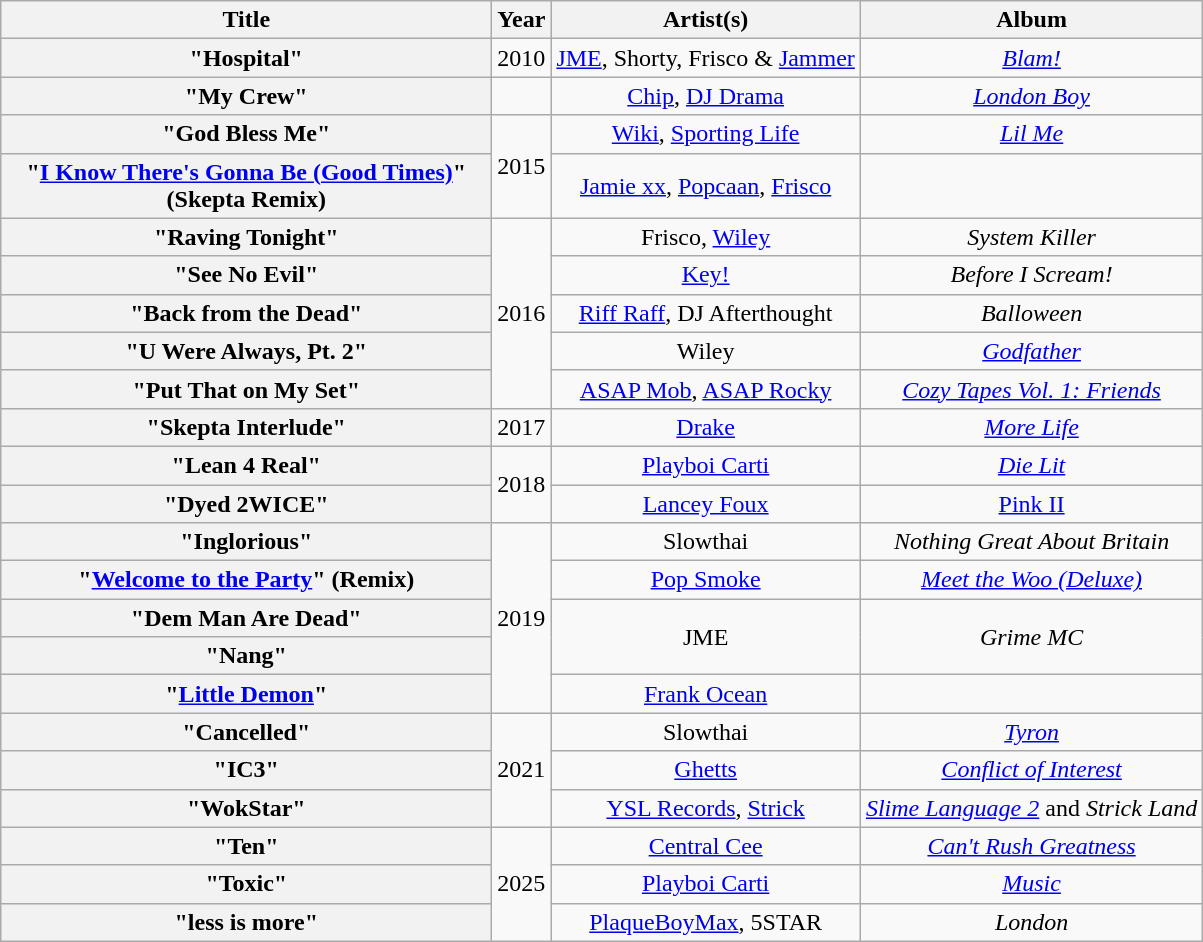<table class="wikitable plainrowheaders" style="text-align:center;">
<tr>
<th scope="col" style="width:20em;">Title</th>
<th scope="col" style="width:1em;">Year</th>
<th scope="col">Artist(s)</th>
<th scope="col">Album</th>
</tr>
<tr>
<th scope="row">"Hospital"</th>
<td>2010</td>
<td><a href='#'>JME</a>, Shorty, Frisco & <a href='#'>Jammer</a></td>
<td><em><a href='#'>Blam!</a></em></td>
</tr>
<tr>
<th scope="row">"My Crew"</th>
<td></td>
<td><a href='#'>Chip</a>, <a href='#'>DJ Drama</a></td>
<td><em><a href='#'>London Boy</a></em></td>
</tr>
<tr>
<th scope="row">"God Bless Me"</th>
<td rowspan="2">2015</td>
<td><a href='#'>Wiki</a>, <a href='#'>Sporting Life</a></td>
<td><em><a href='#'>Lil Me</a></em></td>
</tr>
<tr>
<th scope="row">"<a href='#'>I Know There's Gonna Be (Good Times)</a>"<br>(Skepta Remix)</th>
<td><a href='#'>Jamie xx</a>, <a href='#'>Popcaan</a>, <a href='#'>Frisco</a></td>
<td></td>
</tr>
<tr>
<th scope="row">"Raving Tonight"</th>
<td rowspan="5">2016</td>
<td>Frisco, <a href='#'>Wiley</a></td>
<td><em>System Killer</em></td>
</tr>
<tr>
<th scope="row">"See No Evil"</th>
<td><a href='#'>Key!</a></td>
<td><em>Before I Scream!</em></td>
</tr>
<tr>
<th scope="row">"Back from the Dead"</th>
<td><a href='#'>Riff Raff</a>, DJ Afterthought</td>
<td><em>Balloween</em></td>
</tr>
<tr>
<th scope="row">"U Were Always, Pt. 2"</th>
<td>Wiley</td>
<td><em><a href='#'>Godfather</a></em></td>
</tr>
<tr>
<th scope="row">"Put That on My Set"</th>
<td><a href='#'>ASAP Mob</a>, <a href='#'>ASAP Rocky</a></td>
<td><em><a href='#'>Cozy Tapes Vol. 1: Friends</a></em></td>
</tr>
<tr>
<th scope="row">"Skepta Interlude"</th>
<td>2017</td>
<td><a href='#'>Drake</a></td>
<td><em><a href='#'>More Life</a></em></td>
</tr>
<tr>
<th scope="row">"Lean 4 Real"</th>
<td rowspan="2">2018</td>
<td><a href='#'>Playboi Carti</a></td>
<td><em><a href='#'>Die Lit</a></em></td>
</tr>
<tr>
<th scope="row">"Dyed 2WICE"</th>
<td><a href='#'>Lancey Foux</a></td>
<td><a href='#'>Pink II</a></td>
</tr>
<tr>
<th scope="row">"Inglorious"</th>
<td rowspan="5">2019</td>
<td>Slowthai</td>
<td><em>Nothing Great About Britain</em></td>
</tr>
<tr>
<th scope="row">"<a href='#'>Welcome to the Party</a>" (Remix)</th>
<td><a href='#'>Pop Smoke</a></td>
<td><em><a href='#'>Meet the Woo (Deluxe)</a></em></td>
</tr>
<tr>
<th scope="row">"Dem Man Are Dead"</th>
<td rowspan="2">JME</td>
<td rowspan="2"><em>Grime MC</em></td>
</tr>
<tr>
<th scope="row">"Nang"</th>
</tr>
<tr>
<th scope="row">"<a href='#'>Little Demon</a>"</th>
<td><a href='#'>Frank Ocean</a></td>
<td></td>
</tr>
<tr>
<th scope="row">"Cancelled"</th>
<td rowspan="3">2021</td>
<td>Slowthai</td>
<td><em><a href='#'>Tyron</a></em></td>
</tr>
<tr>
<th scope="row">"IC3"</th>
<td><a href='#'>Ghetts</a></td>
<td><em><a href='#'>Conflict of Interest</a></em></td>
</tr>
<tr>
<th scope="row">"WokStar"</th>
<td><a href='#'>YSL Records</a>, <a href='#'>Strick</a></td>
<td><em><a href='#'>Slime Language 2</a></em> and <em>Strick Land</em></td>
</tr>
<tr>
<th scope="row">"Ten"</th>
<td rowspan="3">2025</td>
<td><a href='#'>Central Cee</a></td>
<td><em><a href='#'>Can't Rush Greatness</a></em></td>
</tr>
<tr>
<th scope="row">"Toxic"</th>
<td><a href='#'>Playboi Carti</a></td>
<td><em><a href='#'> Music</a></em></td>
</tr>
<tr>
<th scope="row">"less is more"</th>
<td><a href='#'>PlaqueBoyMax</a>, 5STAR</td>
<td><em>London</em></td>
</tr>
</table>
